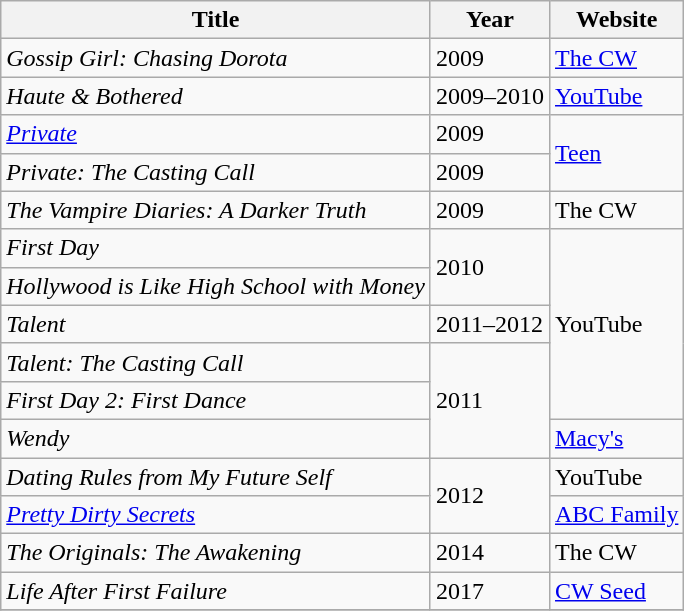<table class="sortable wikitable">
<tr>
<th>Title</th>
<th>Year</th>
<th>Website</th>
</tr>
<tr>
<td><em>Gossip Girl: Chasing Dorota</em></td>
<td>2009</td>
<td><a href='#'>The CW</a></td>
</tr>
<tr>
<td><em>Haute & Bothered</em></td>
<td>2009–2010</td>
<td><a href='#'>YouTube</a></td>
</tr>
<tr>
<td><em><a href='#'>Private</a></em></td>
<td>2009</td>
<td rowspan="2"><a href='#'>Teen</a></td>
</tr>
<tr>
<td><em>Private: The Casting Call</em></td>
<td>2009</td>
</tr>
<tr>
<td><em>The Vampire Diaries: A Darker Truth</em></td>
<td>2009</td>
<td>The CW</td>
</tr>
<tr>
<td><em>First Day</em></td>
<td rowspan="2">2010</td>
<td rowspan="5">YouTube</td>
</tr>
<tr>
<td><em>Hollywood is Like High School with Money</em></td>
</tr>
<tr>
<td><em>Talent</em></td>
<td>2011–2012</td>
</tr>
<tr>
<td><em>Talent: The Casting Call</em></td>
<td rowspan="3">2011</td>
</tr>
<tr>
<td><em>First Day 2: First Dance</em></td>
</tr>
<tr>
<td><em>Wendy</em></td>
<td><a href='#'>Macy's</a></td>
</tr>
<tr>
<td><em>Dating Rules from My Future Self</em></td>
<td rowspan="2">2012</td>
<td>YouTube</td>
</tr>
<tr>
<td><em><a href='#'>Pretty Dirty Secrets</a></em></td>
<td><a href='#'>ABC Family</a></td>
</tr>
<tr>
<td><em>The Originals: The Awakening</em></td>
<td>2014</td>
<td>The CW</td>
</tr>
<tr>
<td><em>Life After First Failure</em></td>
<td>2017</td>
<td><a href='#'>CW Seed</a></td>
</tr>
<tr>
</tr>
</table>
